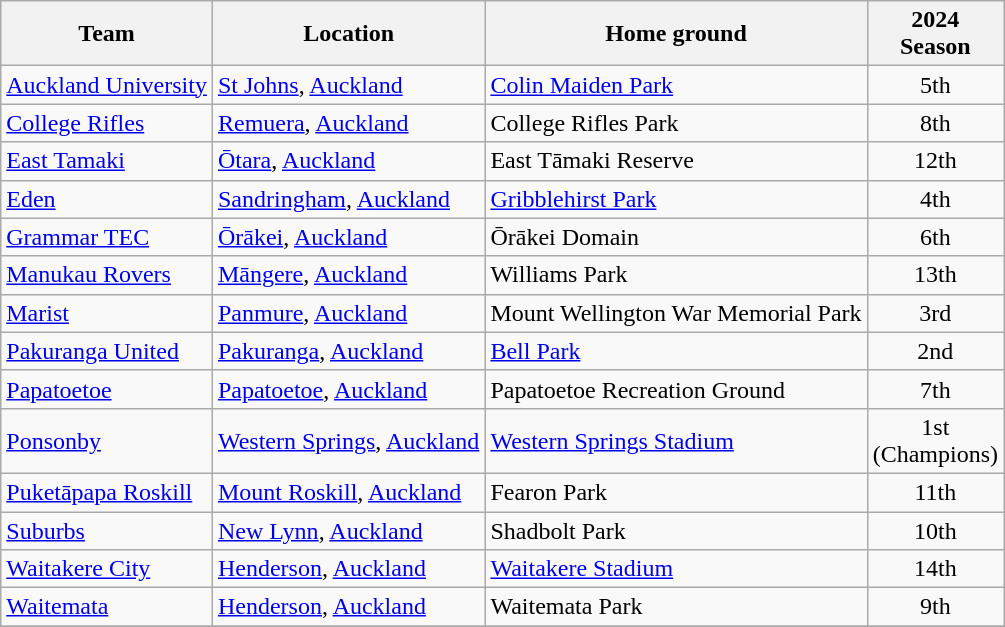<table class="wikitable sortable">
<tr>
<th>Team</th>
<th>Location</th>
<th>Home ground</th>
<th>2024<br>Season</th>
</tr>
<tr>
<td><a href='#'>Auckland University</a></td>
<td><a href='#'>St Johns</a>, <a href='#'>Auckland</a></td>
<td><a href='#'>Colin Maiden Park</a></td>
<td align="center">5th</td>
</tr>
<tr>
<td><a href='#'>College Rifles</a></td>
<td><a href='#'>Remuera</a>, <a href='#'>Auckland</a></td>
<td>College Rifles Park</td>
<td align="center">8th</td>
</tr>
<tr>
<td><a href='#'>East Tamaki</a></td>
<td><a href='#'>Ōtara</a>, <a href='#'>Auckland</a></td>
<td>East Tāmaki Reserve</td>
<td align="center">12th</td>
</tr>
<tr>
<td><a href='#'>Eden</a></td>
<td><a href='#'>Sandringham</a>, <a href='#'>Auckland</a></td>
<td><a href='#'>Gribblehirst Park</a></td>
<td align="center">4th</td>
</tr>
<tr>
<td><a href='#'>Grammar TEC</a></td>
<td><a href='#'>Ōrākei</a>, <a href='#'>Auckland</a></td>
<td>Ōrākei Domain</td>
<td align="center">6th</td>
</tr>
<tr>
<td><a href='#'>Manukau Rovers</a></td>
<td><a href='#'>Māngere</a>, <a href='#'>Auckland</a></td>
<td>Williams Park</td>
<td align="center">13th</td>
</tr>
<tr>
<td><a href='#'>Marist</a></td>
<td><a href='#'>Panmure</a>, <a href='#'>Auckland</a></td>
<td>Mount Wellington War Memorial Park</td>
<td align="center">3rd</td>
</tr>
<tr>
<td><a href='#'>Pakuranga United</a></td>
<td><a href='#'>Pakuranga</a>, <a href='#'>Auckland</a></td>
<td><a href='#'>Bell Park</a></td>
<td align="center">2nd</td>
</tr>
<tr>
<td><a href='#'>Papatoetoe</a></td>
<td><a href='#'>Papatoetoe</a>, <a href='#'>Auckland</a></td>
<td>Papatoetoe Recreation Ground</td>
<td align="center">7th</td>
</tr>
<tr>
<td><a href='#'>Ponsonby</a></td>
<td><a href='#'>Western Springs</a>, <a href='#'>Auckland</a></td>
<td><a href='#'>Western Springs Stadium</a></td>
<td align="center">1st<br>(Champions)</td>
</tr>
<tr>
<td><a href='#'>Puketāpapa Roskill</a></td>
<td><a href='#'>Mount Roskill</a>, <a href='#'>Auckland</a></td>
<td>Fearon Park</td>
<td align="center">11th</td>
</tr>
<tr>
<td><a href='#'>Suburbs</a></td>
<td><a href='#'>New Lynn</a>, <a href='#'>Auckland</a></td>
<td>Shadbolt Park</td>
<td align="center">10th</td>
</tr>
<tr>
<td><a href='#'>Waitakere City</a></td>
<td><a href='#'>Henderson</a>, <a href='#'>Auckland</a></td>
<td><a href='#'>Waitakere Stadium</a></td>
<td align="center">14th</td>
</tr>
<tr>
<td><a href='#'>Waitemata</a></td>
<td><a href='#'>Henderson</a>, <a href='#'>Auckland</a></td>
<td>Waitemata Park</td>
<td align="center">9th</td>
</tr>
<tr>
</tr>
</table>
